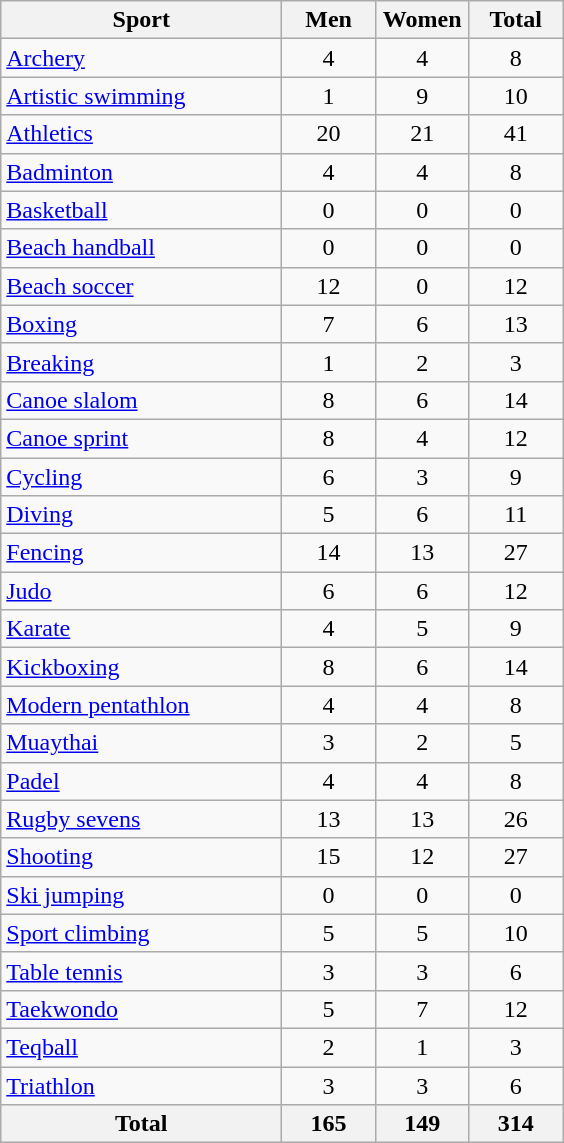<table class="wikitable sortable" style="text-align:center;">
<tr>
<th width=180>Sport</th>
<th width=55>Men</th>
<th width=55>Women</th>
<th width=55>Total</th>
</tr>
<tr>
<td align=left><a href='#'>Archery</a></td>
<td>4</td>
<td>4</td>
<td>8</td>
</tr>
<tr>
<td align=left><a href='#'>Artistic swimming</a></td>
<td>1</td>
<td>9</td>
<td>10</td>
</tr>
<tr>
<td align=left><a href='#'>Athletics</a></td>
<td>20</td>
<td>21</td>
<td>41</td>
</tr>
<tr>
<td align=left><a href='#'>Badminton</a></td>
<td>4</td>
<td>4</td>
<td>8</td>
</tr>
<tr>
<td align=left><a href='#'>Basketball</a></td>
<td>0</td>
<td>0</td>
<td>0</td>
</tr>
<tr>
<td align=left><a href='#'>Beach handball</a></td>
<td>0</td>
<td>0</td>
<td>0</td>
</tr>
<tr>
<td align=left><a href='#'>Beach soccer</a></td>
<td>12</td>
<td>0</td>
<td>12</td>
</tr>
<tr>
<td align=left><a href='#'>Boxing</a></td>
<td>7</td>
<td>6</td>
<td>13</td>
</tr>
<tr>
<td align=left><a href='#'>Breaking</a></td>
<td>1</td>
<td>2</td>
<td>3</td>
</tr>
<tr>
<td align=left><a href='#'>Canoe slalom</a></td>
<td>8</td>
<td>6</td>
<td>14</td>
</tr>
<tr>
<td align=left><a href='#'>Canoe sprint</a></td>
<td>8</td>
<td>4</td>
<td>12</td>
</tr>
<tr>
<td align=left><a href='#'>Cycling</a></td>
<td>6</td>
<td>3</td>
<td>9</td>
</tr>
<tr>
<td align=left><a href='#'>Diving</a></td>
<td>5</td>
<td>6</td>
<td>11</td>
</tr>
<tr>
<td align=left><a href='#'>Fencing</a></td>
<td>14</td>
<td>13</td>
<td>27</td>
</tr>
<tr>
<td align=left><a href='#'>Judo</a></td>
<td>6</td>
<td>6</td>
<td>12</td>
</tr>
<tr>
<td align=left><a href='#'>Karate</a></td>
<td>4</td>
<td>5</td>
<td>9</td>
</tr>
<tr>
<td align=left><a href='#'>Kickboxing</a></td>
<td>8</td>
<td>6</td>
<td>14</td>
</tr>
<tr>
<td align=left><a href='#'>Modern pentathlon</a></td>
<td>4</td>
<td>4</td>
<td>8</td>
</tr>
<tr>
<td align=left><a href='#'>Muaythai</a></td>
<td>3</td>
<td>2</td>
<td>5</td>
</tr>
<tr>
<td align=left><a href='#'>Padel</a></td>
<td>4</td>
<td>4</td>
<td>8</td>
</tr>
<tr>
<td align=left><a href='#'>Rugby sevens</a></td>
<td>13</td>
<td>13</td>
<td>26</td>
</tr>
<tr>
<td align=left><a href='#'>Shooting</a></td>
<td>15</td>
<td>12</td>
<td>27</td>
</tr>
<tr>
<td align=left><a href='#'>Ski jumping</a></td>
<td>0</td>
<td>0</td>
<td>0</td>
</tr>
<tr>
<td align=left><a href='#'>Sport climbing</a></td>
<td>5</td>
<td>5</td>
<td>10</td>
</tr>
<tr>
<td align=left><a href='#'>Table tennis</a></td>
<td>3</td>
<td>3</td>
<td>6</td>
</tr>
<tr>
<td align=left><a href='#'>Taekwondo</a></td>
<td>5</td>
<td>7</td>
<td>12</td>
</tr>
<tr>
<td align=left><a href='#'>Teqball</a></td>
<td>2</td>
<td>1</td>
<td>3</td>
</tr>
<tr>
<td align=left><a href='#'>Triathlon</a></td>
<td>3</td>
<td>3</td>
<td>6</td>
</tr>
<tr>
<th>Total</th>
<th>165</th>
<th>149</th>
<th>314</th>
</tr>
</table>
